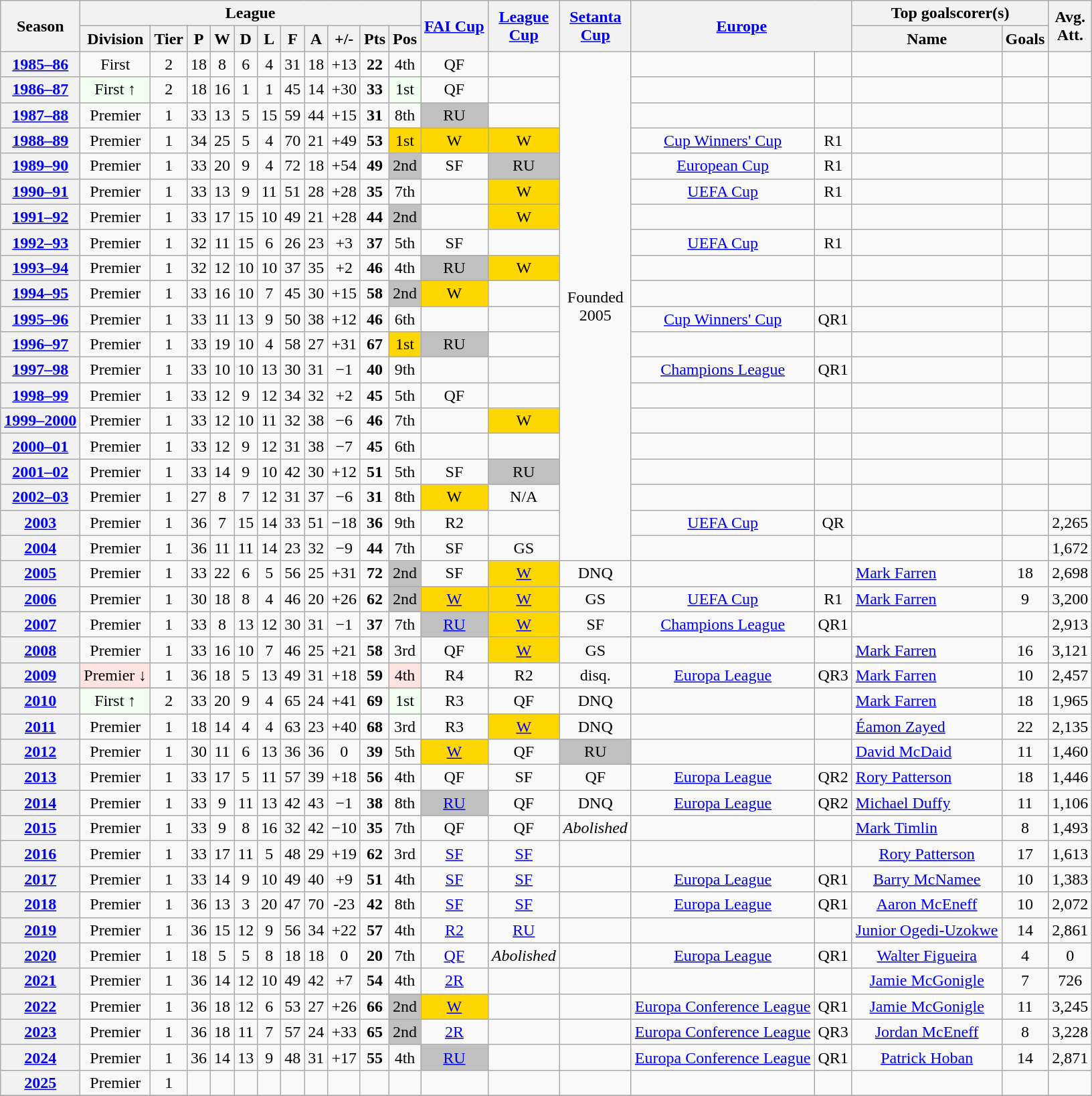<table class="wikitable sortable" style="text-align: center">
<tr>
<th rowspan=2>Season</th>
<th colspan=11>League</th>
<th rowspan=2><a href='#'>FAI Cup</a></th>
<th rowspan=2><a href='#'>League<br>Cup</a></th>
<th rowspan=2><a href='#'>Setanta<br> Cup</a></th>
<th rowspan=2 colspan=2><a href='#'>Europe</a></th>
<th colspan=2>Top goalscorer(s)</th>
<th rowspan=2>Avg.<br>Att.</th>
</tr>
<tr>
<th>Division</th>
<th>Tier</th>
<th>P</th>
<th>W</th>
<th>D</th>
<th>L</th>
<th>F</th>
<th>A</th>
<th>+/-</th>
<th>Pts</th>
<th>Pos</th>
<th>Name</th>
<th>Goals</th>
</tr>
<tr>
<th><a href='#'>1985–86</a></th>
<td>First</td>
<td>2</td>
<td>18</td>
<td>8</td>
<td>6</td>
<td>4</td>
<td>31</td>
<td>18</td>
<td>+13</td>
<td><strong>22</strong></td>
<td>4th</td>
<td>QF</td>
<td></td>
<td ! rowspan=20>Founded <br> 2005</td>
<td></td>
<td></td>
<td></td>
<td></td>
<td></td>
</tr>
<tr>
<th><a href='#'>1986–87</a></th>
<td bgcolor=honeydew>First ↑</td>
<td>2</td>
<td>18</td>
<td>16</td>
<td>1</td>
<td>1</td>
<td>45</td>
<td>14</td>
<td>+30</td>
<td><strong>33</strong></td>
<td bgcolor=honeydew>1st</td>
<td>QF</td>
<td></td>
<td></td>
<td></td>
<td></td>
<td></td>
<td></td>
</tr>
<tr>
<th><a href='#'>1987–88</a></th>
<td>Premier</td>
<td>1</td>
<td>33</td>
<td>13</td>
<td>5</td>
<td>15</td>
<td>59</td>
<td>44</td>
<td>+15</td>
<td><strong>31</strong></td>
<td>8th</td>
<td bgcolor="silver">RU</td>
<td></td>
<td></td>
<td></td>
<td></td>
<td></td>
<td></td>
</tr>
<tr>
<th><a href='#'>1988–89</a></th>
<td>Premier</td>
<td>1</td>
<td>34</td>
<td>25</td>
<td>5</td>
<td>4</td>
<td>70</td>
<td>21</td>
<td>+49</td>
<td><strong>53</strong></td>
<td bgcolor="gold">1st</td>
<td bgcolor="gold">W</td>
<td bgcolor="gold">W</td>
<td><a href='#'>Cup Winners' Cup</a></td>
<td>R1</td>
<td></td>
<td></td>
<td></td>
</tr>
<tr>
<th><a href='#'>1989–90</a></th>
<td>Premier</td>
<td>1</td>
<td>33</td>
<td>20</td>
<td>9</td>
<td>4</td>
<td>72</td>
<td>18</td>
<td>+54</td>
<td><strong>49</strong></td>
<td bgcolor="silver">2nd</td>
<td>SF</td>
<td bgcolor="silver">RU</td>
<td><a href='#'>European Cup</a></td>
<td>R1</td>
<td></td>
<td></td>
<td></td>
</tr>
<tr>
<th><a href='#'>1990–91</a></th>
<td>Premier</td>
<td>1</td>
<td>33</td>
<td>13</td>
<td>9</td>
<td>11</td>
<td>51</td>
<td>28</td>
<td>+28</td>
<td><strong>35</strong></td>
<td>7th</td>
<td></td>
<td bgcolor="gold">W</td>
<td><a href='#'>UEFA Cup</a></td>
<td>R1</td>
<td></td>
<td></td>
<td></td>
</tr>
<tr>
<th><a href='#'>1991–92</a></th>
<td>Premier</td>
<td>1</td>
<td>33</td>
<td>17</td>
<td>15</td>
<td>10</td>
<td>49</td>
<td>21</td>
<td>+28</td>
<td><strong>44</strong></td>
<td bgcolor="silver">2nd</td>
<td></td>
<td bgcolor="gold">W</td>
<td></td>
<td></td>
<td></td>
<td></td>
<td></td>
</tr>
<tr>
<th><a href='#'>1992–93</a></th>
<td>Premier</td>
<td>1</td>
<td>32</td>
<td>11</td>
<td>15</td>
<td>6</td>
<td>26</td>
<td>23</td>
<td>+3</td>
<td><strong>37</strong></td>
<td>5th</td>
<td>SF</td>
<td></td>
<td><a href='#'>UEFA Cup</a></td>
<td>R1</td>
<td></td>
<td></td>
<td></td>
</tr>
<tr>
<th><a href='#'>1993–94</a></th>
<td>Premier</td>
<td>1</td>
<td>32</td>
<td>12</td>
<td>10</td>
<td>10</td>
<td>37</td>
<td>35</td>
<td>+2</td>
<td><strong>46</strong></td>
<td>4th</td>
<td bgcolor="silver">RU</td>
<td bgcolor="gold">W</td>
<td></td>
<td></td>
<td></td>
<td></td>
<td></td>
</tr>
<tr>
<th><a href='#'>1994–95</a></th>
<td>Premier</td>
<td>1</td>
<td>33</td>
<td>16</td>
<td>10</td>
<td>7</td>
<td>45</td>
<td>30</td>
<td>+15</td>
<td><strong>58</strong></td>
<td bgcolor="silver">2nd</td>
<td bgcolor="gold">W</td>
<td></td>
<td></td>
<td></td>
<td></td>
<td></td>
<td></td>
</tr>
<tr>
<th><a href='#'>1995–96</a></th>
<td>Premier</td>
<td>1</td>
<td>33</td>
<td>11</td>
<td>13</td>
<td>9</td>
<td>50</td>
<td>38</td>
<td>+12</td>
<td><strong>46</strong></td>
<td>6th</td>
<td></td>
<td></td>
<td><a href='#'>Cup Winners' Cup</a></td>
<td>QR1</td>
<td></td>
<td></td>
<td></td>
</tr>
<tr>
<th><a href='#'>1996–97</a></th>
<td>Premier</td>
<td>1</td>
<td>33</td>
<td>19</td>
<td>10</td>
<td>4</td>
<td>58</td>
<td>27</td>
<td>+31</td>
<td><strong>67</strong></td>
<td bgcolor="gold">1st</td>
<td bgcolor="silver">RU</td>
<td></td>
<td></td>
<td></td>
<td></td>
<td></td>
<td></td>
</tr>
<tr>
<th><a href='#'>1997–98</a></th>
<td>Premier</td>
<td>1</td>
<td>33</td>
<td>10</td>
<td>10</td>
<td>13</td>
<td>30</td>
<td>31</td>
<td>−1</td>
<td><strong>40</strong></td>
<td>9th</td>
<td></td>
<td></td>
<td><a href='#'>Champions League</a></td>
<td>QR1</td>
<td></td>
<td></td>
<td></td>
</tr>
<tr>
<th><a href='#'>1998–99</a></th>
<td>Premier</td>
<td>1</td>
<td>33</td>
<td>12</td>
<td>9</td>
<td>12</td>
<td>34</td>
<td>32</td>
<td>+2</td>
<td><strong>45</strong></td>
<td>5th</td>
<td>QF</td>
<td></td>
<td></td>
<td></td>
<td></td>
<td></td>
<td></td>
</tr>
<tr>
<th><a href='#'>1999–2000</a></th>
<td>Premier</td>
<td>1</td>
<td>33</td>
<td>12</td>
<td>10</td>
<td>11</td>
<td>32</td>
<td>38</td>
<td>−6</td>
<td><strong>46</strong></td>
<td>7th</td>
<td></td>
<td bgcolor="gold">W</td>
<td></td>
<td></td>
<td></td>
<td></td>
<td></td>
</tr>
<tr>
<th><a href='#'>2000–01</a></th>
<td>Premier</td>
<td>1</td>
<td>33</td>
<td>12</td>
<td>9</td>
<td>12</td>
<td>31</td>
<td>38</td>
<td>−7</td>
<td><strong>45</strong></td>
<td>6th</td>
<td></td>
<td></td>
<td></td>
<td></td>
<td></td>
<td></td>
<td></td>
</tr>
<tr>
<th><a href='#'>2001–02</a></th>
<td>Premier</td>
<td>1</td>
<td>33</td>
<td>14</td>
<td>9</td>
<td>10</td>
<td>42</td>
<td>30</td>
<td>+12</td>
<td><strong>51</strong></td>
<td>5th</td>
<td>SF</td>
<td bgcolor="silver">RU</td>
<td></td>
<td></td>
<td></td>
<td></td>
<td></td>
</tr>
<tr>
<th><a href='#'>2002–03</a></th>
<td>Premier</td>
<td>1</td>
<td>27</td>
<td>8</td>
<td>7</td>
<td>12</td>
<td>31</td>
<td>37</td>
<td>−6</td>
<td><strong>31</strong></td>
<td>8th</td>
<td bgcolor="gold">W</td>
<td>N/A</td>
<td></td>
<td></td>
<td></td>
<td></td>
<td></td>
</tr>
<tr>
<th><a href='#'>2003</a></th>
<td>Premier</td>
<td>1</td>
<td>36</td>
<td>7</td>
<td>15</td>
<td>14</td>
<td>33</td>
<td>51</td>
<td>−18</td>
<td><strong>36</strong></td>
<td>9th</td>
<td>R2</td>
<td></td>
<td><a href='#'>UEFA Cup</a></td>
<td>QR</td>
<td></td>
<td></td>
<td>2,265</td>
</tr>
<tr>
<th><a href='#'>2004</a></th>
<td>Premier</td>
<td>1</td>
<td>36</td>
<td>11</td>
<td>11</td>
<td>14</td>
<td>23</td>
<td>32</td>
<td>−9</td>
<td><strong>44</strong></td>
<td>7th</td>
<td>SF</td>
<td>GS</td>
<td></td>
<td></td>
<td></td>
<td></td>
<td>1,672</td>
</tr>
<tr>
<th><a href='#'>2005</a></th>
<td>Premier</td>
<td>1</td>
<td>33</td>
<td>22</td>
<td>6</td>
<td>5</td>
<td>56</td>
<td>25</td>
<td>+31</td>
<td><strong>72</strong></td>
<td bgcolor="silver">2nd</td>
<td>SF</td>
<td bgcolor="gold"><a href='#'>W</a></td>
<td>DNQ</td>
<td></td>
<td></td>
<td align=left><a href='#'>Mark Farren</a></td>
<td>18</td>
<td>2,698</td>
</tr>
<tr>
<th><a href='#'>2006</a></th>
<td>Premier</td>
<td>1</td>
<td>30</td>
<td>18</td>
<td>8</td>
<td>4</td>
<td>46</td>
<td>20</td>
<td>+26</td>
<td><strong>62</strong></td>
<td bgcolor="silver">2nd</td>
<td bgcolor="gold"><a href='#'>W</a></td>
<td bgcolor="gold"><a href='#'>W</a></td>
<td>GS</td>
<td><a href='#'>UEFA Cup</a></td>
<td>R1</td>
<td align=left><a href='#'>Mark Farren</a></td>
<td>9</td>
<td>3,200</td>
</tr>
<tr>
<th><a href='#'>2007</a></th>
<td>Premier</td>
<td>1</td>
<td>33</td>
<td>8</td>
<td>13</td>
<td>12</td>
<td>30</td>
<td>31</td>
<td>−1</td>
<td><strong>37</strong></td>
<td>7th</td>
<td bgcolor="silver"><a href='#'>RU</a></td>
<td bgcolor="gold"><a href='#'>W</a></td>
<td>SF</td>
<td><a href='#'>Champions League</a></td>
<td>QR1</td>
<td></td>
<td></td>
<td>2,913</td>
</tr>
<tr>
<th><a href='#'>2008</a></th>
<td>Premier</td>
<td>1</td>
<td>33</td>
<td>16</td>
<td>10</td>
<td>7</td>
<td>46</td>
<td>25</td>
<td>+21</td>
<td><strong>58</strong></td>
<td>3rd</td>
<td>QF</td>
<td bgcolor="gold"><a href='#'>W</a></td>
<td>GS</td>
<td></td>
<td></td>
<td align=left><a href='#'>Mark Farren</a></td>
<td>16</td>
<td>3,121</td>
</tr>
<tr>
<th><a href='#'>2009</a></th>
<td bgcolor=MistyRose>Premier ↓</td>
<td>1</td>
<td>36</td>
<td>18</td>
<td>5</td>
<td>13</td>
<td>49</td>
<td>31</td>
<td>+18</td>
<td><strong>59</strong></td>
<td bgcolor=MistyRose>4th</td>
<td>R4</td>
<td>R2</td>
<td>disq.</td>
<td><a href='#'>Europa League</a></td>
<td>QR3</td>
<td align=left><a href='#'>Mark Farren</a></td>
<td>10</td>
<td>2,457</td>
</tr>
<tr>
</tr>
<tr>
<th><a href='#'>2010</a></th>
<td bgcolor=honeydew>First  ↑</td>
<td>2</td>
<td>33</td>
<td>20</td>
<td>9</td>
<td>4</td>
<td>65</td>
<td>24</td>
<td>+41</td>
<td><strong>69</strong></td>
<td bgcolor=honeydew>1st</td>
<td>R3</td>
<td>QF</td>
<td>DNQ</td>
<td></td>
<td></td>
<td align=left><a href='#'>Mark Farren</a></td>
<td>18</td>
<td>1,965</td>
</tr>
<tr>
<th><a href='#'>2011</a></th>
<td>Premier</td>
<td>1</td>
<td>18</td>
<td>14</td>
<td>4</td>
<td>4</td>
<td>63</td>
<td>23</td>
<td>+40</td>
<td><strong>68</strong></td>
<td>3rd</td>
<td>R3</td>
<td bgcolor="gold"><a href='#'>W</a></td>
<td>DNQ</td>
<td></td>
<td></td>
<td align=left><a href='#'>Éamon Zayed</a></td>
<td>22</td>
<td>2,135</td>
</tr>
<tr>
<th><a href='#'>2012</a></th>
<td>Premier</td>
<td>1</td>
<td>30</td>
<td>11</td>
<td>6</td>
<td>13</td>
<td>36</td>
<td>36</td>
<td>0</td>
<td><strong>39</strong></td>
<td>5th</td>
<td bgcolor=gold><a href='#'>W</a></td>
<td>QF</td>
<td bgcolor="silver">RU</td>
<td></td>
<td></td>
<td align=left><a href='#'>David McDaid</a></td>
<td>11</td>
<td>1,460</td>
</tr>
<tr>
<th><a href='#'>2013</a></th>
<td>Premier</td>
<td>1</td>
<td>33</td>
<td>17</td>
<td>5</td>
<td>11</td>
<td>57</td>
<td>39</td>
<td>+18</td>
<td><strong>56</strong></td>
<td>4th</td>
<td>QF</td>
<td>SF</td>
<td>QF</td>
<td><a href='#'>Europa League</a></td>
<td>QR2</td>
<td align=left><a href='#'>Rory Patterson</a></td>
<td>18</td>
<td>1,446</td>
</tr>
<tr>
<th><a href='#'>2014</a></th>
<td>Premier</td>
<td>1</td>
<td>33</td>
<td>9</td>
<td>11</td>
<td>13</td>
<td>42</td>
<td>43</td>
<td>−1</td>
<td><strong>38</strong></td>
<td>8th</td>
<td bgcolor="silver"><a href='#'>RU</a></td>
<td>QF</td>
<td>DNQ</td>
<td><a href='#'>Europa League</a></td>
<td>QR2</td>
<td align=left><a href='#'>Michael Duffy</a></td>
<td>11</td>
<td>1,106</td>
</tr>
<tr>
<th><a href='#'>2015</a></th>
<td>Premier</td>
<td>1</td>
<td>33</td>
<td>9</td>
<td>8</td>
<td>16</td>
<td>32</td>
<td>42</td>
<td>−10</td>
<td><strong>35</strong></td>
<td>7th</td>
<td>QF</td>
<td>QF</td>
<td rowspan="1"><em>Abolished</em></td>
<td></td>
<td></td>
<td align=left><a href='#'>Mark Timlin</a></td>
<td>8</td>
<td>1,493</td>
</tr>
<tr>
<th><a href='#'>2016</a></th>
<td>Premier</td>
<td>1</td>
<td>33</td>
<td>17</td>
<td>11</td>
<td>5</td>
<td>48</td>
<td>29</td>
<td>+19</td>
<td><strong>62</strong></td>
<td>3rd</td>
<td><a href='#'>SF</a></td>
<td><a href='#'>SF</a></td>
<td></td>
<td></td>
<td></td>
<td><a href='#'>Rory Patterson</a></td>
<td>17</td>
<td>1,613</td>
</tr>
<tr>
<th><a href='#'>2017</a></th>
<td>Premier</td>
<td>1</td>
<td>33</td>
<td>14</td>
<td>9</td>
<td>10</td>
<td>49</td>
<td>40</td>
<td>+9</td>
<td><strong>51 </strong></td>
<td>4th</td>
<td><a href='#'>SF</a></td>
<td><a href='#'>SF</a></td>
<td></td>
<td><a href='#'>Europa League</a></td>
<td>QR1</td>
<td><a href='#'>Barry McNamee</a></td>
<td>10</td>
<td>1,383</td>
</tr>
<tr>
<th><a href='#'>2018</a></th>
<td>Premier</td>
<td>1</td>
<td>36</td>
<td>13</td>
<td>3</td>
<td>20</td>
<td>47</td>
<td>70</td>
<td>-23</td>
<td><strong>42 </strong></td>
<td>8th</td>
<td><a href='#'>SF</a></td>
<td><a href='#'>SF</a></td>
<td></td>
<td><a href='#'>Europa League</a></td>
<td>QR1</td>
<td><a href='#'>Aaron McEneff</a></td>
<td>10</td>
<td>2,072</td>
</tr>
<tr>
<th><a href='#'>2019</a></th>
<td>Premier</td>
<td>1</td>
<td>36</td>
<td>15</td>
<td>12</td>
<td>9</td>
<td>56</td>
<td>34</td>
<td>+22</td>
<td><strong>57 </strong></td>
<td>4th</td>
<td><a href='#'>R2</a></td>
<td><a href='#'>RU</a></td>
<td></td>
<td></td>
<td></td>
<td><a href='#'>Junior Ogedi-Uzokwe</a></td>
<td>14</td>
<td>2,861</td>
</tr>
<tr>
<th><a href='#'>2020</a></th>
<td>Premier</td>
<td>1</td>
<td>18</td>
<td>5</td>
<td>5</td>
<td>8</td>
<td>18</td>
<td>18</td>
<td>0</td>
<td><strong>20 </strong></td>
<td>7th</td>
<td><a href='#'>QF</a></td>
<td rowspan="1"><em>Abolished</em></td>
<td></td>
<td><a href='#'>Europa League</a></td>
<td>QR1</td>
<td><a href='#'>Walter Figueira</a></td>
<td>4</td>
<td>0</td>
</tr>
<tr>
<th><a href='#'>2021</a></th>
<td>Premier</td>
<td>1</td>
<td>36</td>
<td>14</td>
<td>12</td>
<td>10</td>
<td>49</td>
<td>42</td>
<td>+7</td>
<td><strong>54 </strong></td>
<td>4th</td>
<td><a href='#'>2R</a></td>
<td></td>
<td></td>
<td></td>
<td></td>
<td><a href='#'>Jamie McGonigle</a></td>
<td>7</td>
<td>726</td>
</tr>
<tr>
<th><a href='#'>2022</a></th>
<td>Premier</td>
<td>1</td>
<td>36</td>
<td>18</td>
<td>12</td>
<td>6</td>
<td>53</td>
<td>27</td>
<td>+26</td>
<td><strong>66 </strong></td>
<td bgcolor="silver">2nd</td>
<td bgcolor=gold><a href='#'>W</a></td>
<td></td>
<td></td>
<td><a href='#'>Europa Conference League</a></td>
<td>QR1</td>
<td><a href='#'>Jamie McGonigle</a></td>
<td>11</td>
<td>3,245</td>
</tr>
<tr>
<th><a href='#'>2023</a></th>
<td>Premier</td>
<td>1</td>
<td>36</td>
<td>18</td>
<td>11</td>
<td>7</td>
<td>57</td>
<td>24</td>
<td>+33</td>
<td><strong>65 </strong></td>
<td bgcolor="silver">2nd</td>
<td><a href='#'>2R</a></td>
<td></td>
<td></td>
<td><a href='#'>Europa Conference League</a></td>
<td>QR3</td>
<td><a href='#'>Jordan McEneff</a></td>
<td>8</td>
<td>3,228</td>
</tr>
<tr>
<th><a href='#'>2024</a></th>
<td>Premier</td>
<td>1</td>
<td>36</td>
<td>14</td>
<td>13</td>
<td>9</td>
<td>48</td>
<td>31</td>
<td>+17</td>
<td><strong>55</strong></td>
<td>4th</td>
<td bgcolor="silver"><a href='#'>RU</a></td>
<td></td>
<td></td>
<td><a href='#'>Europa Conference League</a></td>
<td>QR1</td>
<td><a href='#'>Patrick Hoban</a></td>
<td>14</td>
<td>2,871</td>
</tr>
<tr>
<th><a href='#'>2025</a></th>
<td>Premier</td>
<td>1</td>
<td></td>
<td></td>
<td></td>
<td></td>
<td></td>
<td></td>
<td></td>
<td></td>
<td></td>
<td></td>
<td></td>
<td></td>
<td></td>
<td></td>
<td></td>
<td></td>
<td></td>
</tr>
<tr>
</tr>
</table>
